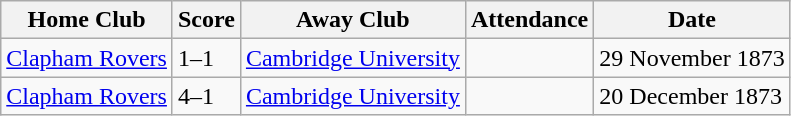<table class="wikitable">
<tr>
<th>Home Club</th>
<th>Score</th>
<th>Away Club</th>
<th>Attendance</th>
<th>Date</th>
</tr>
<tr>
<td><a href='#'>Clapham Rovers</a></td>
<td>1–1</td>
<td><a href='#'>Cambridge University</a></td>
<td></td>
<td>29 November 1873</td>
</tr>
<tr>
<td><a href='#'>Clapham Rovers</a></td>
<td>4–1</td>
<td><a href='#'>Cambridge University</a></td>
<td></td>
<td>20 December 1873</td>
</tr>
</table>
